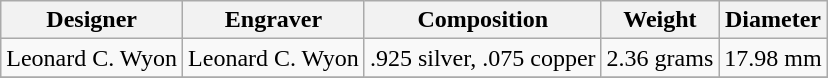<table class="wikitable">
<tr>
<th>Designer</th>
<th>Engraver</th>
<th>Composition</th>
<th>Weight</th>
<th>Diameter</th>
</tr>
<tr>
<td>Leonard C. Wyon</td>
<td>Leonard C. Wyon</td>
<td>.925 silver, .075 copper</td>
<td>2.36 grams</td>
<td>17.98 mm</td>
</tr>
<tr>
</tr>
</table>
